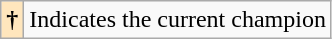<table class="wikitable">
<tr>
<th style="background-color:#FFE6BD">†</th>
<td>Indicates the current champion</td>
</tr>
</table>
